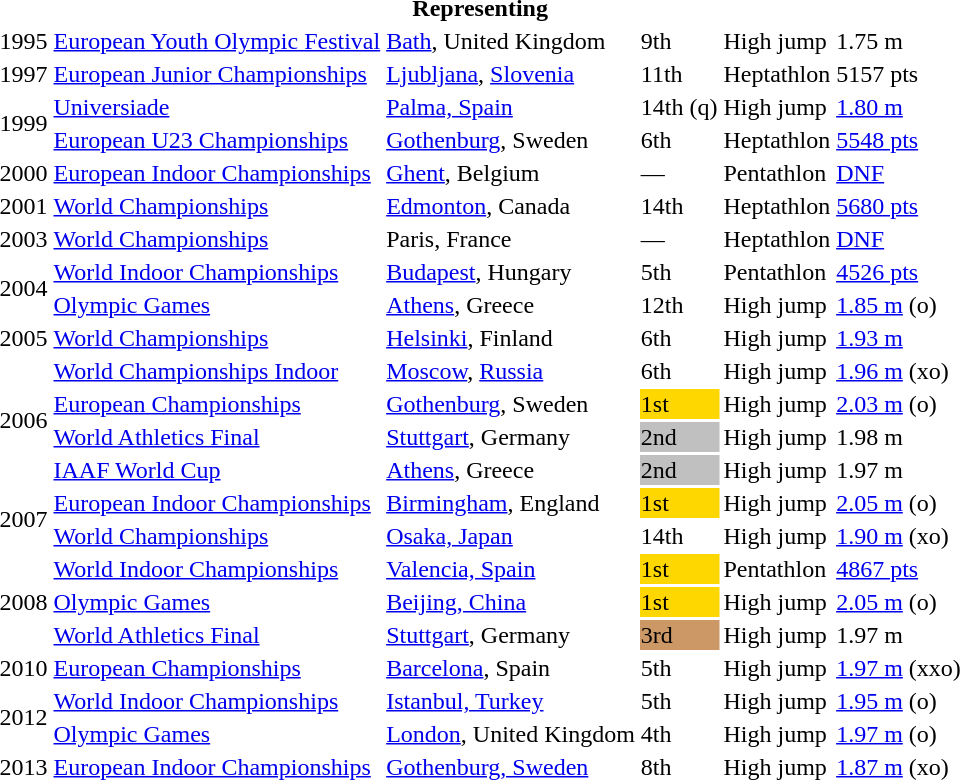<table>
<tr>
<th colspan="6">Representing </th>
</tr>
<tr>
<td>1995</td>
<td><a href='#'>European Youth Olympic Festival</a></td>
<td><a href='#'>Bath</a>, United Kingdom</td>
<td>9th</td>
<td>High jump</td>
<td>1.75 m</td>
</tr>
<tr>
<td>1997</td>
<td><a href='#'>European Junior Championships</a></td>
<td><a href='#'>Ljubljana</a>, <a href='#'>Slovenia</a></td>
<td>11th</td>
<td>Heptathlon</td>
<td>5157 pts</td>
</tr>
<tr>
<td rowspan=2>1999</td>
<td><a href='#'>Universiade</a></td>
<td><a href='#'>Palma, Spain</a></td>
<td>14th (q)</td>
<td>High jump</td>
<td><a href='#'>1.80 m</a></td>
</tr>
<tr>
<td><a href='#'>European U23 Championships</a></td>
<td><a href='#'>Gothenburg</a>, Sweden</td>
<td>6th</td>
<td>Heptathlon</td>
<td><a href='#'>5548 pts</a></td>
</tr>
<tr>
<td>2000</td>
<td><a href='#'>European Indoor Championships</a></td>
<td><a href='#'>Ghent</a>, Belgium</td>
<td>—</td>
<td>Pentathlon</td>
<td><a href='#'>DNF</a></td>
</tr>
<tr>
<td>2001</td>
<td><a href='#'>World Championships</a></td>
<td><a href='#'>Edmonton</a>, Canada</td>
<td>14th</td>
<td>Heptathlon</td>
<td><a href='#'>5680 pts</a></td>
</tr>
<tr>
<td>2003</td>
<td><a href='#'>World Championships</a></td>
<td>Paris, France</td>
<td>—</td>
<td>Heptathlon</td>
<td><a href='#'>DNF</a></td>
</tr>
<tr>
<td rowspan=2>2004</td>
<td><a href='#'>World Indoor Championships</a></td>
<td><a href='#'>Budapest</a>, Hungary</td>
<td>5th</td>
<td>Pentathlon</td>
<td><a href='#'>4526 pts</a></td>
</tr>
<tr>
<td><a href='#'>Olympic Games</a></td>
<td><a href='#'>Athens</a>, Greece</td>
<td>12th</td>
<td>High jump</td>
<td><a href='#'>1.85 m</a> (o)</td>
</tr>
<tr>
<td>2005</td>
<td><a href='#'>World Championships</a></td>
<td><a href='#'>Helsinki</a>, Finland</td>
<td>6th</td>
<td>High jump</td>
<td><a href='#'>1.93 m</a></td>
</tr>
<tr>
<td rowspan=4>2006</td>
<td><a href='#'>World Championships Indoor</a></td>
<td><a href='#'>Moscow</a>, <a href='#'>Russia</a></td>
<td>6th</td>
<td>High jump</td>
<td><a href='#'>1.96 m</a> (xo)</td>
</tr>
<tr>
<td><a href='#'>European Championships</a></td>
<td><a href='#'>Gothenburg</a>, Sweden</td>
<td bgcolor=gold>1st</td>
<td>High jump</td>
<td><a href='#'>2.03 m</a> (o)</td>
</tr>
<tr>
<td><a href='#'>World Athletics Final</a></td>
<td><a href='#'>Stuttgart</a>, Germany</td>
<td bgcolor=silver>2nd</td>
<td>High jump</td>
<td>1.98 m</td>
</tr>
<tr>
<td><a href='#'>IAAF World Cup</a></td>
<td><a href='#'>Athens</a>, Greece</td>
<td bgcolor=silver>2nd</td>
<td>High jump</td>
<td>1.97 m</td>
</tr>
<tr>
<td rowspan=2>2007</td>
<td><a href='#'>European Indoor Championships</a></td>
<td><a href='#'>Birmingham</a>, England</td>
<td bgcolor=gold>1st</td>
<td>High jump</td>
<td><a href='#'>2.05 m</a> (o)</td>
</tr>
<tr>
<td><a href='#'>World Championships</a></td>
<td><a href='#'>Osaka, Japan</a></td>
<td>14th</td>
<td>High jump</td>
<td><a href='#'>1.90 m</a> (xo)</td>
</tr>
<tr>
<td rowspan=3>2008</td>
<td><a href='#'>World Indoor Championships</a></td>
<td><a href='#'>Valencia, Spain</a></td>
<td bgcolor=gold>1st</td>
<td>Pentathlon</td>
<td><a href='#'>4867 pts</a></td>
</tr>
<tr>
<td><a href='#'>Olympic Games</a></td>
<td><a href='#'>Beijing, China</a></td>
<td bgcolor=gold>1st</td>
<td>High jump</td>
<td><a href='#'>2.05 m</a> (o)</td>
</tr>
<tr>
<td><a href='#'>World Athletics Final</a></td>
<td><a href='#'>Stuttgart</a>, Germany</td>
<td bgcolor=cc9966>3rd</td>
<td>High jump</td>
<td>1.97 m</td>
</tr>
<tr>
<td>2010</td>
<td><a href='#'>European Championships</a></td>
<td><a href='#'>Barcelona</a>, Spain</td>
<td>5th</td>
<td>High jump</td>
<td><a href='#'>1.97 m</a> (xxo)</td>
</tr>
<tr>
<td rowspan=2>2012</td>
<td><a href='#'>World Indoor Championships</a></td>
<td><a href='#'>Istanbul, Turkey</a></td>
<td>5th</td>
<td>High jump</td>
<td><a href='#'>1.95 m</a> (o)</td>
</tr>
<tr>
<td><a href='#'>Olympic Games</a></td>
<td><a href='#'>London</a>, United Kingdom</td>
<td>4th</td>
<td>High jump</td>
<td><a href='#'>1.97 m</a> (o)</td>
</tr>
<tr>
<td>2013</td>
<td><a href='#'>European Indoor Championships</a></td>
<td><a href='#'>Gothenburg, Sweden</a></td>
<td>8th</td>
<td>High jump</td>
<td><a href='#'>1.87 m</a> (xo)</td>
</tr>
</table>
